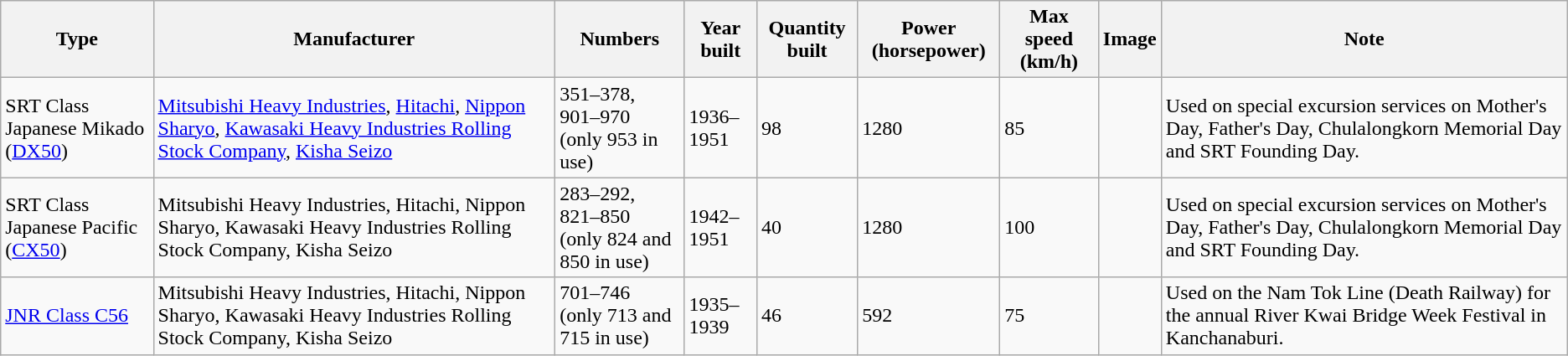<table class="wikitable">
<tr>
<th>Type</th>
<th>Manufacturer</th>
<th>Numbers</th>
<th>Year built</th>
<th>Quantity built</th>
<th>Power (horsepower)</th>
<th>Max speed (km/h)</th>
<th>Image</th>
<th>Note</th>
</tr>
<tr>
<td>SRT Class Japanese Mikado (<a href='#'>DX50</a>)</td>
<td> <a href='#'>Mitsubishi Heavy Industries</a>, <a href='#'>Hitachi</a>, <a href='#'>Nippon Sharyo</a>, <a href='#'>Kawasaki Heavy Industries Rolling Stock Company</a>, <a href='#'>Kisha Seizo</a></td>
<td>351–378, 901–970<br>(only 953 in use)</td>
<td>1936–1951</td>
<td>98</td>
<td>1280</td>
<td>85</td>
<td></td>
<td>Used on special excursion services on Mother's Day, Father's Day, Chulalongkorn Memorial Day and SRT Founding Day.</td>
</tr>
<tr>
<td>SRT Class Japanese Pacific (<a href='#'>CX50</a>)</td>
<td> Mitsubishi Heavy Industries, Hitachi, Nippon Sharyo, Kawasaki Heavy Industries Rolling Stock Company, Kisha Seizo</td>
<td>283–292, 821–850<br>(only 824 and 850 in use)</td>
<td>1942–1951</td>
<td>40</td>
<td>1280</td>
<td>100</td>
<td></td>
<td>Used on special excursion services on Mother's Day, Father's Day, Chulalongkorn Memorial Day and SRT Founding Day.</td>
</tr>
<tr>
<td><a href='#'>JNR Class C56</a></td>
<td> Mitsubishi Heavy Industries, Hitachi, Nippon Sharyo, Kawasaki Heavy Industries Rolling Stock Company, Kisha Seizo</td>
<td>701–746<br>(only 713 and 715 in use)</td>
<td>1935–1939</td>
<td>46</td>
<td>592</td>
<td>75</td>
<td></td>
<td>Used on the Nam Tok Line (Death Railway) for the annual River Kwai Bridge Week Festival in Kanchanaburi.</td>
</tr>
</table>
